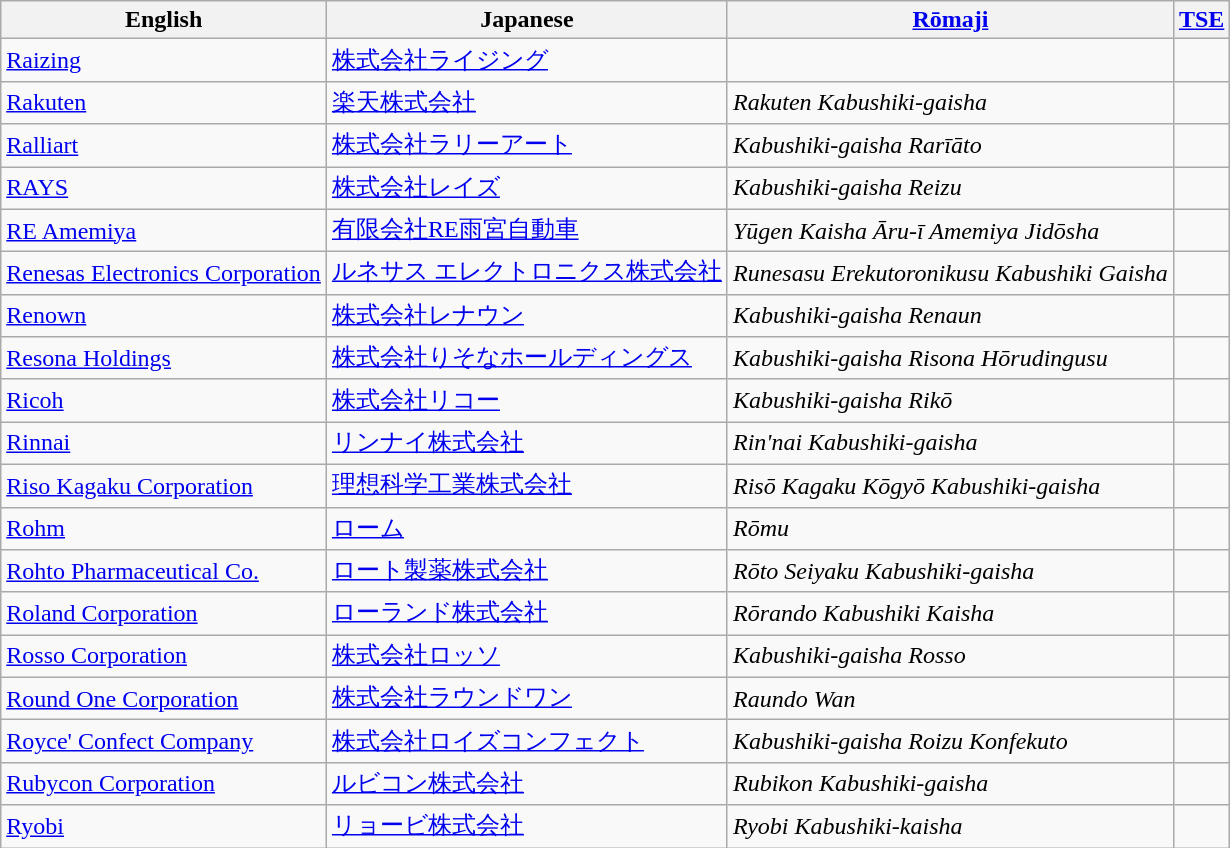<table class="wikitable">
<tr>
<th>English</th>
<th>Japanese</th>
<th><a href='#'>Rōmaji</a></th>
<th><a href='#'>TSE</a></th>
</tr>
<tr>
<td><a href='#'>Raizing</a></td>
<td><a href='#'>株式会社ライジング</a></td>
<td></td>
<td></td>
</tr>
<tr>
<td><a href='#'>Rakuten</a></td>
<td><a href='#'>楽天株式会社</a></td>
<td><em>Rakuten Kabushiki-gaisha</em></td>
<td></td>
</tr>
<tr>
<td><a href='#'>Ralliart</a></td>
<td><a href='#'>株式会社ラリーアート</a></td>
<td><em>Kabushiki-gaisha Rarīāto</em></td>
<td></td>
</tr>
<tr>
<td><a href='#'>RAYS</a></td>
<td><a href='#'>株式会社レイズ</a></td>
<td><em>Kabushiki-gaisha Reizu</em></td>
<td></td>
</tr>
<tr>
<td><a href='#'>RE Amemiya</a></td>
<td><a href='#'>有限会社RE雨宮自動車</a></td>
<td><em>Yūgen Kaisha Āru-ī Amemiya Jidōsha</em></td>
<td></td>
</tr>
<tr>
<td><a href='#'>Renesas Electronics Corporation</a></td>
<td><a href='#'>ルネサス エレクトロニクス株式会社</a></td>
<td><em>Runesasu Erekutoronikusu Kabushiki Gaisha</em></td>
<td></td>
</tr>
<tr>
<td><a href='#'>Renown</a></td>
<td><a href='#'>株式会社レナウン</a></td>
<td><em>Kabushiki-gaisha Renaun</em></td>
<td></td>
</tr>
<tr>
<td><a href='#'>Resona Holdings</a></td>
<td><a href='#'>株式会社りそなホールディングス</a></td>
<td><em>Kabushiki-gaisha Risona Hōrudingusu</em></td>
<td></td>
</tr>
<tr>
<td><a href='#'>Ricoh</a></td>
<td><a href='#'>株式会社リコー</a></td>
<td><em>Kabushiki-gaisha Rikō</em></td>
<td></td>
</tr>
<tr>
<td><a href='#'>Rinnai</a></td>
<td><a href='#'>リンナイ株式会社</a></td>
<td><em>Rin'nai Kabushiki-gaisha</em></td>
<td></td>
</tr>
<tr>
<td><a href='#'>Riso Kagaku Corporation</a></td>
<td><a href='#'>理想科学工業株式会社</a></td>
<td><em>Risō Kagaku Kōgyō Kabushiki-gaisha</em></td>
<td></td>
</tr>
<tr>
<td><a href='#'>Rohm</a></td>
<td><a href='#'>ローム</a></td>
<td><em>Rōmu</em></td>
<td></td>
</tr>
<tr>
<td><a href='#'>Rohto Pharmaceutical Co.</a></td>
<td><a href='#'>ロート製薬株式会社</a></td>
<td><em>Rōto Seiyaku Kabushiki-gaisha</em></td>
<td></td>
</tr>
<tr>
<td><a href='#'>Roland Corporation</a></td>
<td><a href='#'>ローランド株式会社</a></td>
<td><em>Rōrando Kabushiki Kaisha</em></td>
<td></td>
</tr>
<tr>
<td><a href='#'>Rosso Corporation</a></td>
<td><a href='#'>株式会社ロッソ</a></td>
<td><em>Kabushiki-gaisha Rosso</em></td>
<td></td>
</tr>
<tr>
<td><a href='#'>Round One Corporation</a></td>
<td><a href='#'>株式会社ラウンドワン</a></td>
<td><em>Raundo Wan</em></td>
<td></td>
</tr>
<tr>
<td><a href='#'>Royce' Confect Company</a></td>
<td><a href='#'>株式会社ロイズコンフェクト</a></td>
<td><em>Kabushiki-gaisha Roizu Konfekuto</em></td>
<td></td>
</tr>
<tr>
<td><a href='#'>Rubycon Corporation</a></td>
<td><a href='#'>ルビコン株式会社</a></td>
<td><em>Rubikon Kabushiki-gaisha</em></td>
<td></td>
</tr>
<tr>
<td><a href='#'>Ryobi</a></td>
<td><a href='#'>リョービ株式会社</a></td>
<td><em>Ryobi Kabushiki-kaisha</em></td>
<td></td>
</tr>
</table>
